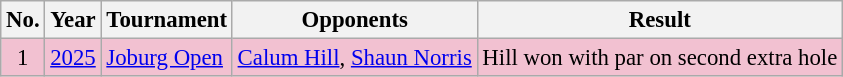<table class="wikitable" style="font-size:95%;">
<tr>
<th>No.</th>
<th>Year</th>
<th>Tournament</th>
<th>Opponents</th>
<th>Result</th>
</tr>
<tr style="background:#F2C1D1;">
<td align=center>1</td>
<td><a href='#'>2025</a></td>
<td><a href='#'>Joburg Open</a></td>
<td> <a href='#'>Calum Hill</a>,  <a href='#'>Shaun Norris</a></td>
<td>Hill won with par on second extra hole</td>
</tr>
</table>
